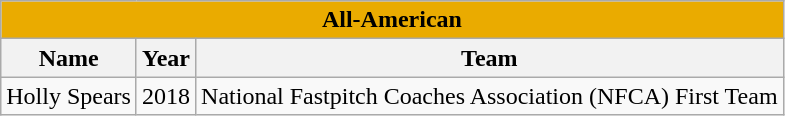<table class="wikitable">
<tr>
<th colspan=3 style="background:#eaab00;">All-American</th>
</tr>
<tr>
<th>Name</th>
<th>Year</th>
<th>Team</th>
</tr>
<tr>
<td>Holly Spears</td>
<td>2018</td>
<td>National Fastpitch Coaches Association (NFCA) First Team</td>
</tr>
</table>
